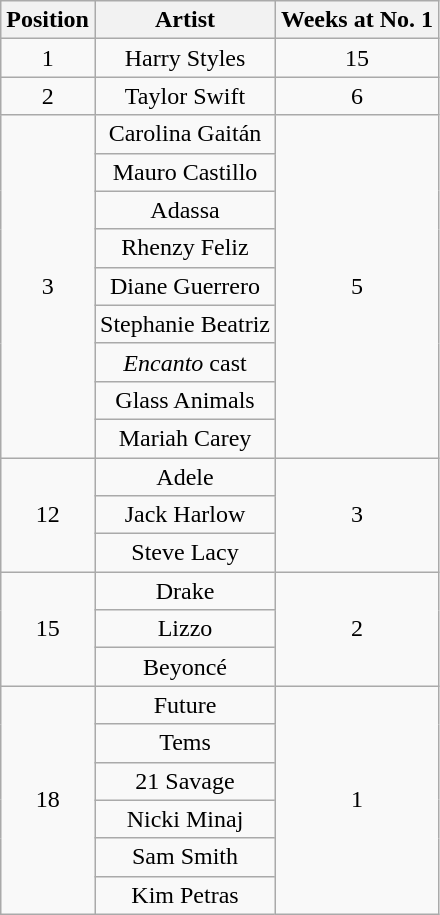<table class="wikitable plainrowheaders" style="text-align:center;">
<tr>
<th>Position </th>
<th>Artist</th>
<th>Weeks at No. 1</th>
</tr>
<tr>
<td>1</td>
<td>Harry Styles</td>
<td>15</td>
</tr>
<tr>
<td>2</td>
<td>Taylor Swift</td>
<td>6</td>
</tr>
<tr>
<td rowspan=9>3</td>
<td>Carolina Gaitán</td>
<td rowspan=9>5</td>
</tr>
<tr>
<td>Mauro Castillo</td>
</tr>
<tr>
<td>Adassa</td>
</tr>
<tr>
<td>Rhenzy Feliz</td>
</tr>
<tr>
<td>Diane Guerrero</td>
</tr>
<tr>
<td>Stephanie Beatriz</td>
</tr>
<tr>
<td><em>Encanto</em> cast</td>
</tr>
<tr>
<td>Glass Animals</td>
</tr>
<tr>
<td>Mariah Carey</td>
</tr>
<tr>
<td rowspan=3>12</td>
<td>Adele</td>
<td rowspan=3>3</td>
</tr>
<tr>
<td>Jack Harlow</td>
</tr>
<tr>
<td>Steve Lacy</td>
</tr>
<tr>
<td rowspan=3>15</td>
<td>Drake</td>
<td rowspan=3>2</td>
</tr>
<tr>
<td>Lizzo</td>
</tr>
<tr>
<td>Beyoncé</td>
</tr>
<tr>
<td rowspan=6>18</td>
<td>Future</td>
<td rowspan=6>1</td>
</tr>
<tr>
<td>Tems</td>
</tr>
<tr>
<td>21 Savage</td>
</tr>
<tr>
<td>Nicki Minaj</td>
</tr>
<tr>
<td>Sam Smith</td>
</tr>
<tr>
<td>Kim Petras</td>
</tr>
</table>
